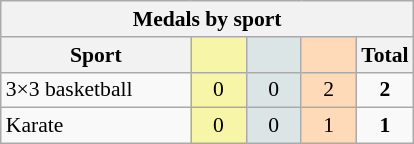<table class="wikitable" style="font-size:90%; text-align:center;">
<tr>
<th colspan="5">Medals by sport</th>
</tr>
<tr>
<th width="120">Sport</th>
<th scope="col" width="30" style="background:#F7F6A8;"></th>
<th scope="col" width="30" style="background:#DCE5E5;"></th>
<th scope="col" width="30" style="background:#FFDAB9;"></th>
<th width="30">Total</th>
</tr>
<tr>
<td align="left">3×3 basketball</td>
<td style="background:#F7F6A8;">0</td>
<td style="background:#DCE5E5;">0</td>
<td style="background:#FFDAB9;">2</td>
<td><strong>2</strong></td>
</tr>
<tr>
<td align="left">Karate</td>
<td style="background:#F7F6A8;">0</td>
<td style="background:#DCE5E5;">0</td>
<td style="background:#FFDAB9;">1</td>
<td><strong>1</strong></td>
</tr>
</table>
